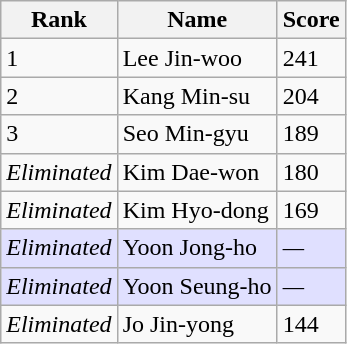<table class="wikitable mw-collapsible">
<tr>
<th>Rank</th>
<th>Name</th>
<th>Score</th>
</tr>
<tr>
<td>1</td>
<td>Lee Jin-woo</td>
<td>241</td>
</tr>
<tr>
<td>2</td>
<td>Kang Min-su</td>
<td>204</td>
</tr>
<tr>
<td>3</td>
<td>Seo Min-gyu</td>
<td>189</td>
</tr>
<tr>
<td><em>Eliminated</em></td>
<td>Kim Dae-won</td>
<td>180</td>
</tr>
<tr>
<td><em>Eliminated</em></td>
<td>Kim Hyo-dong</td>
<td>169</td>
</tr>
<tr>
<td style="background:#E0E0FF"><em>Eliminated</em></td>
<td style="background:#E0E0FF">Yoon Jong-ho</td>
<td style="background:#E0E0FF"><em>—</em></td>
</tr>
<tr>
<td style="background:#E0E0FF"><em>Eliminated</em></td>
<td style="background:#E0E0FF">Yoon Seung-ho</td>
<td style="background:#E0E0FF"><em>—</em></td>
</tr>
<tr>
<td><em>Eliminated</em></td>
<td>Jo Jin-yong</td>
<td>144</td>
</tr>
</table>
